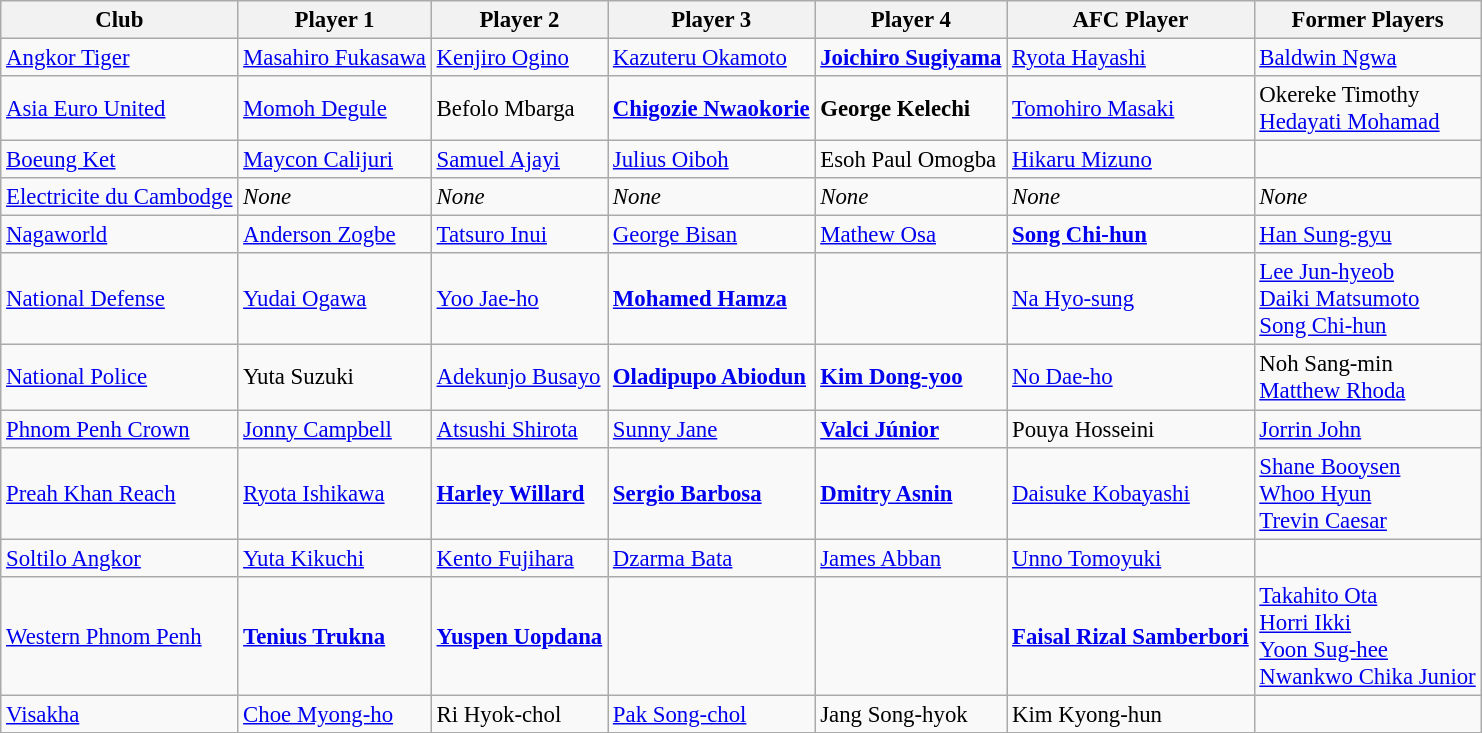<table class="wikitable" style="font-size:95%;">
<tr>
<th>Club</th>
<th>Player 1</th>
<th>Player 2</th>
<th>Player 3</th>
<th>Player 4</th>
<th>AFC Player</th>
<th>Former Players</th>
</tr>
<tr>
<td><a href='#'>Angkor Tiger</a></td>
<td> <a href='#'>Masahiro Fukasawa</a></td>
<td> <a href='#'>Kenjiro Ogino</a></td>
<td> <a href='#'>Kazuteru Okamoto</a></td>
<td> <strong><a href='#'>Joichiro Sugiyama</a></strong></td>
<td> <a href='#'>Ryota Hayashi</a></td>
<td> <a href='#'>Baldwin Ngwa</a></td>
</tr>
<tr>
<td><a href='#'>Asia Euro United</a></td>
<td> <a href='#'>Momoh Degule</a></td>
<td> Befolo Mbarga</td>
<td> <strong><a href='#'>Chigozie Nwaokorie</a></strong></td>
<td> <strong>George Kelechi</strong></td>
<td> <a href='#'>Tomohiro Masaki</a></td>
<td> Okereke Timothy<br> <a href='#'>Hedayati Mohamad</a></td>
</tr>
<tr>
<td><a href='#'>Boeung Ket</a></td>
<td> <a href='#'>Maycon Calijuri</a></td>
<td> <a href='#'>Samuel Ajayi</a></td>
<td> <a href='#'>Julius Oiboh</a></td>
<td> Esoh Paul Omogba</td>
<td> <a href='#'>Hikaru Mizuno</a></td>
<td></td>
</tr>
<tr>
<td><a href='#'>Electricite du Cambodge</a></td>
<td><em>None</em></td>
<td><em>None</em></td>
<td><em>None</em></td>
<td><em>None</em></td>
<td><em>None</em></td>
<td><em>None</em></td>
</tr>
<tr>
<td><a href='#'>Nagaworld</a></td>
<td> <a href='#'>Anderson Zogbe</a></td>
<td> <a href='#'>Tatsuro Inui</a></td>
<td> <a href='#'>George Bisan</a></td>
<td> <a href='#'>Mathew Osa</a></td>
<td> <strong><a href='#'>Song Chi-hun</a></strong></td>
<td> <a href='#'>Han Sung-gyu</a></td>
</tr>
<tr>
<td><a href='#'>National Defense</a></td>
<td> <a href='#'>Yudai Ogawa</a></td>
<td> <a href='#'>Yoo Jae-ho</a></td>
<td> <strong><a href='#'>Mohamed Hamza</a></strong></td>
<td></td>
<td> <a href='#'>Na Hyo-sung</a></td>
<td> <a href='#'>Lee Jun-hyeob</a><br>  <a href='#'>Daiki Matsumoto</a> <br>  <a href='#'>Song Chi-hun</a></td>
</tr>
<tr>
<td><a href='#'>National Police</a></td>
<td> Yuta Suzuki</td>
<td> <a href='#'>Adekunjo Busayo</a></td>
<td> <strong><a href='#'>Oladipupo Abiodun</a></strong></td>
<td> <strong><a href='#'>Kim Dong-yoo</a></strong></td>
<td> <a href='#'>No Dae-ho</a></td>
<td> Noh Sang-min<br> <a href='#'>Matthew Rhoda</a></td>
</tr>
<tr>
<td><a href='#'>Phnom Penh Crown</a></td>
<td> <a href='#'>Jonny Campbell</a></td>
<td> <a href='#'>Atsushi Shirota</a></td>
<td> <a href='#'>Sunny Jane</a></td>
<td> <strong><a href='#'>Valci Júnior</a></strong></td>
<td> Pouya Hosseini</td>
<td> <a href='#'>Jorrin John</a></td>
</tr>
<tr>
<td><a href='#'>Preah Khan Reach</a></td>
<td> <a href='#'>Ryota Ishikawa</a></td>
<td> <strong><a href='#'>Harley Willard</a></strong></td>
<td> <strong><a href='#'>Sergio Barbosa</a></strong></td>
<td> <strong><a href='#'>Dmitry Asnin</a></strong></td>
<td> <a href='#'>Daisuke Kobayashi</a></td>
<td> <a href='#'>Shane Booysen</a><br> <a href='#'>Whoo Hyun</a><br> <a href='#'>Trevin Caesar</a></td>
</tr>
<tr>
<td><a href='#'>Soltilo Angkor</a></td>
<td> <a href='#'>Yuta Kikuchi</a></td>
<td> <a href='#'>Kento Fujihara</a></td>
<td> <a href='#'>Dzarma Bata</a></td>
<td> <a href='#'>James Abban</a></td>
<td> <a href='#'>Unno Tomoyuki</a></td>
<td></td>
</tr>
<tr>
<td><a href='#'>Western Phnom Penh</a></td>
<td> <strong><a href='#'>Tenius Trukna</a></strong></td>
<td> <strong><a href='#'>Yuspen Uopdana</a></strong></td>
<td></td>
<td></td>
<td> <strong><a href='#'>Faisal Rizal Samberbori</a></strong></td>
<td> <a href='#'>Takahito Ota</a><br> <a href='#'>Horri Ikki</a><br> <a href='#'>Yoon Sug-hee</a><br> <a href='#'>Nwankwo Chika Junior</a></td>
</tr>
<tr>
<td><a href='#'>Visakha</a></td>
<td> <a href='#'>Choe Myong-ho</a></td>
<td> Ri Hyok-chol</td>
<td> <a href='#'>Pak Song-chol</a></td>
<td> Jang Song-hyok</td>
<td> Kim Kyong-hun</td>
<td></td>
</tr>
</table>
